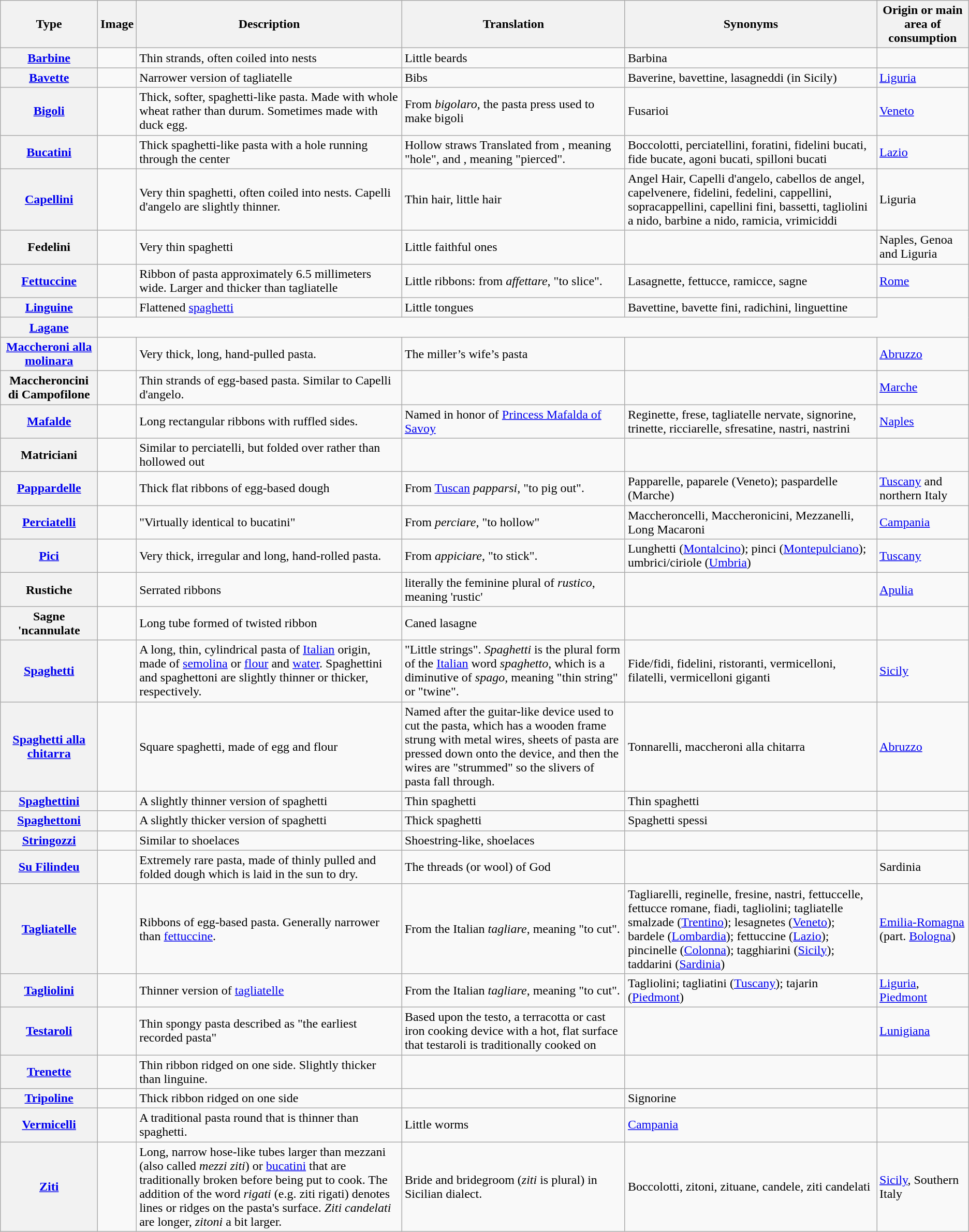<table class="wikitable sortable plainrowheaders mw-collapsible">
<tr>
<th scope="col">Type</th>
<th scope="col" class="unsortable">Image</th>
<th scope="col" class="unsortable">Description</th>
<th scope="col">Translation</th>
<th scope="col">Synonyms</th>
<th scope="col">Origin or main area of consumption</th>
</tr>
<tr>
<th scope="row"><a href='#'>Barbine</a></th>
<td></td>
<td>Thin strands, often coiled into nests</td>
<td>Little beards</td>
<td>Barbina</td>
<td></td>
</tr>
<tr>
<th scope="row"><a href='#'>Bavette</a></th>
<td></td>
<td>Narrower version of tagliatelle</td>
<td>Bibs</td>
<td>Baverine, bavettine, lasagneddi (in Sicily)</td>
<td><a href='#'>Liguria</a></td>
</tr>
<tr>
<th scope="row"><a href='#'>Bigoli</a></th>
<td></td>
<td>Thick, softer, spaghetti-like pasta. Made with whole wheat rather than durum. Sometimes made with duck egg.</td>
<td>From <em>bigolaro</em>, the pasta press used to make bigoli</td>
<td>Fusarioi</td>
<td><a href='#'>Veneto</a></td>
</tr>
<tr>
<th scope="row"><a href='#'>Bucatini</a></th>
<td></td>
<td>Thick spaghetti-like pasta with a hole running through the center</td>
<td>Hollow straws Translated from , meaning "hole", and , meaning "pierced".</td>
<td>Boccolotti, perciatellini, foratini, fidelini bucati, fide bucate, agoni bucati, spilloni bucati</td>
<td><a href='#'>Lazio</a></td>
</tr>
<tr>
<th scope="row"><a href='#'>Capellini</a></th>
<td></td>
<td>Very thin spaghetti, often coiled into nests. Capelli d'angelo are slightly thinner.</td>
<td>Thin hair, little hair</td>
<td>Angel Hair, Capelli d'angelo, cabellos de angel, capelvenere, fidelini, fedelini, cappellini, sopracappellini, capellini fini, bassetti, tagliolini a nido, barbine a nido, ramicia, vrimiciddi</td>
<td>Liguria</td>
</tr>
<tr>
<th scope="row">Fedelini</th>
<td></td>
<td>Very thin spaghetti</td>
<td>Little faithful ones</td>
<td></td>
<td>Naples, Genoa and Liguria</td>
</tr>
<tr>
<th scope="row"><a href='#'>Fettuccine</a></th>
<td></td>
<td>Ribbon of pasta approximately 6.5 millimeters wide. Larger and thicker than tagliatelle</td>
<td>Little ribbons: from <em>affettare</em>, "to slice".</td>
<td>Lasagnette, fettucce, ramicce, sagne</td>
<td><a href='#'>Rome</a></td>
</tr>
<tr>
<th scope="row"><a href='#'>Linguine</a></th>
<td></td>
<td>Flattened <a href='#'>spaghetti</a></td>
<td>Little tongues</td>
<td>Bavettine, bavette fini, radichini, linguettine</td>
</tr>
<tr>
<th scope="row"><a href='#'>Lagane</a></th>
</tr>
<tr>
<th scope="row"><a href='#'>Maccheroni alla molinara</a></th>
<td></td>
<td>Very thick, long, hand-pulled pasta.</td>
<td>The miller’s wife’s pasta</td>
<td></td>
<td><a href='#'>Abruzzo</a></td>
</tr>
<tr>
<th scope="row">Maccheroncini di Campofilone</th>
<td></td>
<td>Thin strands of egg-based pasta. Similar to Capelli d'angelo.</td>
<td></td>
<td></td>
<td><a href='#'>Marche</a></td>
</tr>
<tr>
<th scope="row"><a href='#'>Mafalde</a></th>
<td></td>
<td>Long rectangular ribbons with ruffled sides.</td>
<td>Named in honor of <a href='#'>Princess Mafalda of Savoy</a></td>
<td>Reginette, frese, tagliatelle nervate, signorine, trinette, ricciarelle, sfresatine, nastri, nastrini</td>
<td><a href='#'>Naples</a></td>
</tr>
<tr>
<th scope="row">Matriciani</th>
<td></td>
<td>Similar to perciatelli, but folded over rather than hollowed out</td>
<td></td>
<td></td>
<td></td>
</tr>
<tr>
<th scope="row"><a href='#'>Pappardelle</a></th>
<td></td>
<td>Thick flat ribbons of egg-based dough</td>
<td>From <a href='#'>Tuscan</a> <em>papparsi</em>, "to pig out".</td>
<td>Papparelle, paparele (Veneto); paspardelle (Marche)</td>
<td><a href='#'>Tuscany</a> and northern Italy</td>
</tr>
<tr>
<th scope="row"><a href='#'>Perciatelli</a></th>
<td></td>
<td>"Virtually identical to bucatini"</td>
<td>From <em>perciare</em>, "to hollow"</td>
<td>Maccheroncelli, Maccheronicini, Mezzanelli, Long Macaroni</td>
<td><a href='#'>Campania</a></td>
</tr>
<tr>
<th scope="row"><a href='#'>Pici</a></th>
<td></td>
<td>Very thick, irregular and long, hand-rolled pasta.</td>
<td>From <em>appiciare</em>, "to stick".</td>
<td>Lunghetti (<a href='#'>Montalcino</a>); pinci (<a href='#'>Montepulciano</a>); umbrici/ciriole (<a href='#'>Umbria</a>)</td>
<td><a href='#'>Tuscany</a></td>
</tr>
<tr>
<th scope="row">Rustiche</th>
<td></td>
<td>Serrated ribbons</td>
<td>literally the feminine plural of <em>rustico</em>, meaning 'rustic'</td>
<td></td>
<td><a href='#'>Apulia</a></td>
</tr>
<tr>
<th scope="row">Sagne 'ncannulate</th>
<td></td>
<td>Long tube formed of twisted ribbon</td>
<td>Caned lasagne</td>
<td></td>
<td></td>
</tr>
<tr>
<th scope="row"><a href='#'>Spaghetti</a></th>
<td></td>
<td>A long, thin, cylindrical pasta of <a href='#'>Italian</a> origin, made of <a href='#'>semolina</a> or <a href='#'>flour</a> and <a href='#'>water</a>. Spaghettini and spaghettoni are slightly thinner or thicker, respectively.</td>
<td>"Little strings". <em>Spaghetti</em> is the plural form of the <a href='#'>Italian</a> word <em>spaghetto</em>, which is a diminutive of <em>spago</em>, meaning "thin string" or "twine".</td>
<td>Fide/fidi, fidelini, ristoranti, vermicelloni, filatelli, vermicelloni giganti</td>
<td><a href='#'>Sicily</a></td>
</tr>
<tr>
<th scope="row"><a href='#'>Spaghetti alla chitarra</a></th>
<td></td>
<td>Square spaghetti, made of egg and flour</td>
<td>Named after the guitar-like device used to cut the pasta, which has a wooden frame strung with metal wires, sheets of pasta are pressed down onto the device, and then the wires are "strummed" so the slivers of pasta fall through.</td>
<td>Tonnarelli, maccheroni alla chitarra</td>
<td><a href='#'>Abruzzo</a></td>
</tr>
<tr>
<th scope="row"><a href='#'>Spaghettini</a></th>
<td></td>
<td>A slightly thinner version of spaghetti</td>
<td>Thin spaghetti</td>
<td>Thin spaghetti</td>
<td></td>
</tr>
<tr>
<th scope="row"><a href='#'>Spaghettoni</a></th>
<td></td>
<td>A slightly thicker version of spaghetti</td>
<td>Thick spaghetti</td>
<td>Spaghetti spessi</td>
<td></td>
</tr>
<tr>
<th scope="row"><a href='#'>Stringozzi</a></th>
<td></td>
<td>Similar to shoelaces</td>
<td>Shoestring-like, shoelaces</td>
<td></td>
</tr>
<tr>
<th scope="row"><a href='#'>Su Filindeu</a></th>
<td></td>
<td>Extremely rare pasta, made of thinly pulled and folded dough which is laid in the sun to dry.</td>
<td>The threads (or wool) of God</td>
<td></td>
<td>Sardinia</td>
</tr>
<tr>
<th scope="row"><a href='#'>Tagliatelle</a></th>
<td></td>
<td>Ribbons of egg-based pasta. Generally narrower than <a href='#'>fettuccine</a>.</td>
<td>From the Italian <em>tagliare</em>, meaning "to cut".</td>
<td>Tagliarelli, reginelle, fresine, nastri, fettuccelle, fettucce romane, fiadi, tagliolini; tagliatelle smalzade (<a href='#'>Trentino</a>); lesagnetes (<a href='#'>Veneto</a>); bardele (<a href='#'>Lombardia</a>); fettuccine (<a href='#'>Lazio</a>); pincinelle (<a href='#'>Colonna</a>); tagghiarini (<a href='#'>Sicily</a>); taddarini (<a href='#'>Sardinia</a>)</td>
<td><a href='#'>Emilia-Romagna</a> (part. <a href='#'>Bologna</a>)</td>
</tr>
<tr>
<th scope="row"><a href='#'>Tagliolini</a></th>
<td></td>
<td>Thinner version of <a href='#'>tagliatelle</a></td>
<td>From the Italian <em>tagliare</em>, meaning "to cut".</td>
<td>Tagliolini; tagliatini (<a href='#'>Tuscany</a>); tajarin (<a href='#'>Piedmont</a>)</td>
<td><a href='#'>Liguria</a>, <a href='#'>Piedmont</a></td>
</tr>
<tr>
<th scope="row"><a href='#'>Testaroli</a></th>
<td></td>
<td>Thin spongy pasta described as "the earliest recorded pasta"</td>
<td>Based upon the testo, a terracotta or cast iron cooking device with a hot, flat surface that testaroli is traditionally cooked on</td>
<td></td>
<td><a href='#'>Lunigiana</a></td>
</tr>
<tr>
<th scope="row"><a href='#'>Trenette</a></th>
<td></td>
<td>Thin ribbon ridged on one side. Slightly thicker than linguine.</td>
<td></td>
<td></td>
<td></td>
</tr>
<tr>
<th scope="row"><a href='#'>Tripoline</a></th>
<td></td>
<td>Thick ribbon ridged on one side</td>
<td></td>
<td>Signorine</td>
<td></td>
</tr>
<tr>
<th scope="row"><a href='#'>Vermicelli</a></th>
<td></td>
<td>A traditional pasta round that is thinner than spaghetti.</td>
<td>Little worms</td>
<td><a href='#'>Campania</a></td>
</tr>
<tr>
<th scope="row"><a href='#'>Ziti</a></th>
<td></td>
<td>Long, narrow hose-like tubes larger than mezzani (also called <em>mezzi ziti</em>) or <a href='#'>bucatini</a> that are traditionally broken before being put to cook. The addition of the word <em>rigati</em> (e.g. ziti rigati) denotes lines or ridges on the pasta's surface. <em>Ziti candelati</em> are longer, <em>zitoni</em> a bit larger.</td>
<td>Bride and bridegroom (<em>ziti</em> is plural) in Sicilian dialect.</td>
<td>Boccolotti, zitoni, zituane, candele, ziti candelati</td>
<td><a href='#'>Sicily</a>, Southern Italy</td>
</tr>
</table>
